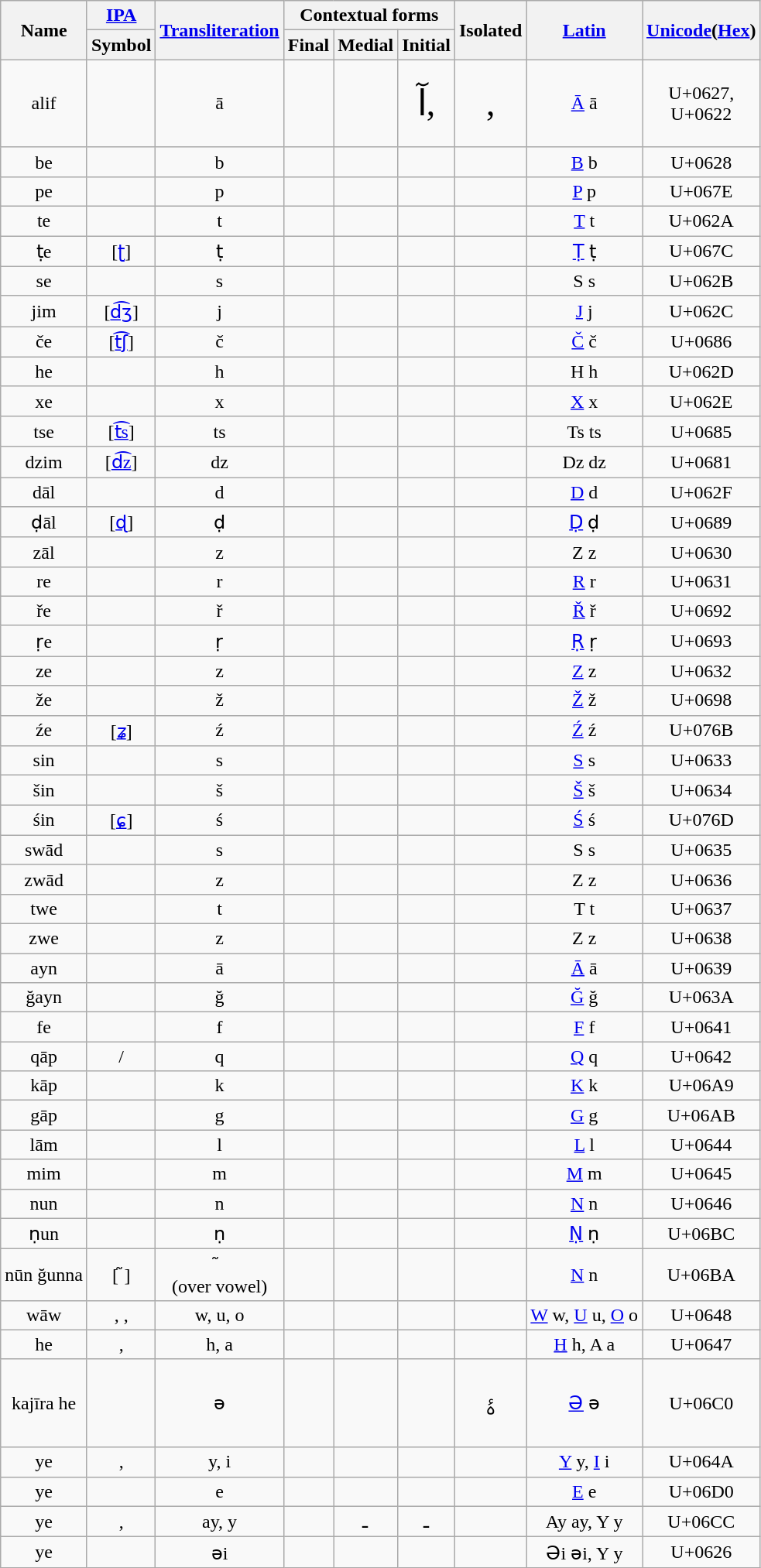<table class="wikitable">
<tr>
<th rowspan="2">Name</th>
<th><a href='#'>IPA</a></th>
<th rowspan="2"><a href='#'>Transliteration</a></th>
<th colspan="3">Contextual forms</th>
<th rowspan="2">Isolated</th>
<th rowspan="2"><a href='#'>Latin</a></th>
<th rowspan="2"><a href='#'>Unicode</a>(<a href='#'>Hex</a>)</th>
</tr>
<tr>
<th>Symbol</th>
<th>Final</th>
<th>Medial</th>
<th>Initial</th>
</tr>
<tr align="center">
<td>alif</td>
<td></td>
<td>ā</td>
<td style="font-size:190%;line-height:180%;padding:10px;"></td>
<td style="font-size:190%;line-height:180%;padding:10px;"></td>
<td style="font-size:190%;line-height:180%;padding:10px;">آ, </td>
<td style="font-size:190%;line-height:180%;padding:10px;">, </td>
<td><a href='#'>Ā</a> ā</td>
<td>U+0627,<br>U+0622</td>
</tr>
<tr align="center">
<td>be</td>
<td></td>
<td>b</td>
<td style="font-size:190%;line-height:180%;padding:10px;"></td>
<td style="font-size:190%;line-height:180%;padding:10px;"></td>
<td style="font-size:190%;line-height:180%;padding:10px;"></td>
<td style="font-size:190%;line-height:180%;padding:10px;"></td>
<td><a href='#'>B</a> b</td>
<td>U+0628</td>
</tr>
<tr align="center">
<td>pe</td>
<td></td>
<td>p</td>
<td style="font-size:190%;line-height:180%;padding:10px;"></td>
<td style="font-size:190%;line-height:180%;padding:10px;"></td>
<td style="font-size:190%;line-height:180%;padding:10px;"></td>
<td style="font-size:190%;line-height:180%;padding:10px;"></td>
<td><a href='#'>P</a> p</td>
<td>U+067E</td>
</tr>
<tr align="center">
<td>te</td>
<td></td>
<td>t</td>
<td style="font-size:190%;line-height:180%;padding:10px;"></td>
<td style="font-size:190%;line-height:180%;padding:10px;"></td>
<td style="font-size:190%;line-height:180%;padding:10px;"></td>
<td style="font-size:190%;line-height:180%;padding:10px;"></td>
<td><a href='#'>T</a> t</td>
<td>U+062A</td>
</tr>
<tr align="center">
<td>ṭe</td>
<td>[<a href='#'>ʈ</a>]</td>
<td>ṭ</td>
<td style="font-size:190%;line-height:180%;padding:10px;"></td>
<td style="font-size:190%;line-height:180%;padding:10px;"></td>
<td style="font-size:190%;line-height:180%;padding:10px;"></td>
<td style="font-size:190%;line-height:180%;padding:10px;"></td>
<td><a href='#'>Ṭ</a> ṭ</td>
<td>U+067C</td>
</tr>
<tr align="center">
<td>se</td>
<td></td>
<td>s</td>
<td style="font-size:190%;line-height:180%;padding:10px;"></td>
<td style="font-size:190%;line-height:180%;padding:10px;"></td>
<td style="font-size:190%;line-height:180%;padding:10px;"></td>
<td style="font-size:190%;line-height:180%;padding:10px;"></td>
<td>S s</td>
<td>U+062B</td>
</tr>
<tr align="center">
<td>jim</td>
<td>[<a href='#'>d͡ʒ</a>]</td>
<td>j</td>
<td style="font-size:190%;line-height:180%;padding:10px;"></td>
<td style="font-size:190%;line-height:180%;padding:10px;"></td>
<td style="font-size:190%;line-height:180%;padding:10px;"></td>
<td style="font-size:190%;line-height:180%;padding:10px;"></td>
<td><a href='#'>J</a> j</td>
<td>U+062C</td>
</tr>
<tr align="center">
<td>če</td>
<td>[<a href='#'>t͡ʃ</a>]</td>
<td>č</td>
<td style="font-size:190%;line-height:180%;padding:10px;"></td>
<td style="font-size:190%;line-height:180%;padding:10px;"></td>
<td style="font-size:190%;line-height:180%;padding:10px;"></td>
<td style="font-size:190%;line-height:180%;padding:10px;"></td>
<td><a href='#'>Č</a> č</td>
<td>U+0686</td>
</tr>
<tr align="center">
<td>he</td>
<td></td>
<td>h</td>
<td style="font-size:190%;line-height:180%;padding:10px;"></td>
<td style="font-size:190%;line-height:180%;padding:10px;"></td>
<td style="font-size:190%;line-height:180%;padding:10px;"></td>
<td style="font-size:190%;line-height:180%;padding:10px;"></td>
<td>H h</td>
<td>U+062D</td>
</tr>
<tr align="center">
<td>xe</td>
<td></td>
<td>x</td>
<td style="font-size:190%;line-height:180%;padding:10px;"></td>
<td style="font-size:190%;line-height:180%;padding:10px;"></td>
<td style="font-size:190%;line-height:180%;padding:10px;"></td>
<td style="font-size:190%;line-height:180%;padding:10px;"></td>
<td><a href='#'>X</a> x</td>
<td>U+062E</td>
</tr>
<tr align="center">
<td>tse</td>
<td>[<a href='#'>t͡s</a>]</td>
<td>ts</td>
<td style="font-size:190%;line-height:180%;padding:10px;"></td>
<td style="font-size:190%;line-height:180%;padding:10px;"></td>
<td style="font-size:190%;line-height:180%;padding:10px;"></td>
<td style="font-size:190%;line-height:180%;padding:10px;"></td>
<td>Ts ts</td>
<td>U+0685</td>
</tr>
<tr align="center">
<td>dzim</td>
<td>[<a href='#'>d͡z</a>]</td>
<td>dz</td>
<td style="font-size:190%;line-height:180%;padding:10px;"></td>
<td style="font-size:190%;line-height:180%;padding:10px;"></td>
<td style="font-size:190%;line-height:180%;padding:10px;"></td>
<td style="font-size:190%;line-height:180%;padding:10px;"></td>
<td>Dz dz</td>
<td>U+0681</td>
</tr>
<tr align="center">
<td>dāl</td>
<td></td>
<td>d</td>
<td style="font-size:190%;line-height:180%;padding:10px;"></td>
<td style="font-size:190%;line-height:180%;padding:10px;"></td>
<td style="font-size:190%;line-height:180%;padding:10px;"></td>
<td style="font-size:190%;line-height:180%;padding:10px;"></td>
<td><a href='#'>D</a> d</td>
<td>U+062F</td>
</tr>
<tr align="center">
<td>ḍāl</td>
<td>[<a href='#'>ɖ</a>]</td>
<td>ḍ</td>
<td style="font-size:190%;line-height:180%;padding:10px;"></td>
<td style="font-size:190%;line-height:180%;padding:10px;"></td>
<td style="font-size:190%;line-height:180%;padding:10px;"></td>
<td style="font-size:190%;line-height:180%;padding:10px;"></td>
<td><a href='#'>Ḍ</a> ḍ</td>
<td>U+0689</td>
</tr>
<tr align="center">
<td>zāl</td>
<td></td>
<td>z</td>
<td style="font-size:190%;line-height:180%;padding:10px;"></td>
<td style="font-size:190%;line-height:180%;padding:10px;"></td>
<td style="font-size:190%;line-height:180%;padding:10px;"></td>
<td style="font-size:190%;line-height:180%;padding:10px;"></td>
<td>Z z</td>
<td>U+0630</td>
</tr>
<tr align="center">
<td>re</td>
<td></td>
<td>r</td>
<td style="font-size:190%;line-height:180%;padding:10px;"></td>
<td style="font-size:190%;line-height:180%;padding:10px;"></td>
<td style="font-size:190%;line-height:180%;padding:10px;"></td>
<td style="font-size:190%;line-height:180%;padding:10px;"></td>
<td><a href='#'>R</a> r</td>
<td>U+0631</td>
</tr>
<tr align="center">
<td>ře</td>
<td></td>
<td>ř</td>
<td style="font-size:190%;line-height:180%;padding:10px;"></td>
<td style="font-size:190%;line-height:180%;padding:10px;"></td>
<td style="font-size:190%;line-height:180%;padding:10px;"></td>
<td style="font-size:190%;line-height:180%;padding:10px;"></td>
<td><a href='#'>Ř</a> ř</td>
<td>U+0692</td>
</tr>
<tr align="center">
<td>ṛe</td>
<td></td>
<td>ṛ</td>
<td style="font-size:190%;line-height:180%;padding:10px;"></td>
<td style="font-size:190%;line-height:180%;padding:10px;"></td>
<td style="font-size:190%;line-height:180%;padding:10px;"></td>
<td style="font-size:190%;line-height:180%;padding:10px;"></td>
<td><a href='#'>Ṛ</a> ṛ</td>
<td>U+0693</td>
</tr>
<tr align="center">
<td>ze</td>
<td></td>
<td>z</td>
<td style="font-size:190%;line-height:180%;padding:10px;"></td>
<td style="font-size:190%;line-height:180%;padding:10px;"></td>
<td style="font-size:190%;line-height:180%;padding:10px;"></td>
<td style="font-size:190%;line-height:180%;padding:10px;"></td>
<td><a href='#'>Z</a> z</td>
<td>U+0632</td>
</tr>
<tr align="center">
<td>že</td>
<td></td>
<td>ž</td>
<td style="font-size:190%;line-height:180%;padding:10px;"></td>
<td style="font-size:190%;line-height:180%;padding:10px;"></td>
<td style="font-size:190%;line-height:180%;padding:10px;"></td>
<td style="font-size:190%;line-height:180%;padding:10px;"></td>
<td><a href='#'>Ž</a> ž</td>
<td>U+0698</td>
</tr>
<tr align="center">
<td>źe</td>
<td>[<a href='#'>ʑ</a>]</td>
<td>ź</td>
<td style="font-size:190%;line-height:180%;padding:10px;"></td>
<td style="font-size:190%;line-height:180%;padding:10px;"></td>
<td style="font-size:190%;line-height:180%;padding:10px;"></td>
<td style="font-size:190%;line-height:180%;padding:10px;"></td>
<td><a href='#'>Ź</a> ź</td>
<td>U+076B</td>
</tr>
<tr align="center">
<td>sin</td>
<td></td>
<td>s</td>
<td style="font-size:190%;line-height:180%;padding:10px;"></td>
<td style="font-size:190%;line-height:180%;padding:10px;"></td>
<td style="font-size:190%;line-height:180%;padding:10px;"></td>
<td style="font-size:190%;line-height:180%;padding:10px;"></td>
<td><a href='#'>S</a> s</td>
<td>U+0633</td>
</tr>
<tr align="center">
<td>šin</td>
<td></td>
<td>š</td>
<td style="font-size:190%;line-height:180%;padding:10px;"></td>
<td style="font-size:190%;line-height:180%;padding:10px;"></td>
<td style="font-size:190%;line-height:180%;padding:10px;"></td>
<td style="font-size:190%;line-height:180%;padding:10px;"></td>
<td><a href='#'>Š</a> š</td>
<td>U+0634</td>
</tr>
<tr align="center">
<td>śin</td>
<td>[<a href='#'>ɕ</a>]</td>
<td>ś</td>
<td style="font-size:190%;line-height:180%;padding:10px;"></td>
<td style="font-size:190%;line-height:180%;padding:10px;"></td>
<td style="font-size:190%;line-height:180%;padding:10px;"></td>
<td style="font-size:190%;line-height:180%;padding:10px;"></td>
<td><a href='#'>Ś</a> ś</td>
<td>U+076D</td>
</tr>
<tr align="center">
<td>swād</td>
<td></td>
<td>s</td>
<td style="font-size:190%;line-height:180%;padding:10px;"></td>
<td style="font-size:190%;line-height:180%;padding:10px;"></td>
<td style="font-size:190%;line-height:180%;padding:10px;"></td>
<td style="font-size:190%;line-height:180%;padding:10px;"></td>
<td>S s</td>
<td>U+0635</td>
</tr>
<tr align="center">
<td>zwād</td>
<td></td>
<td>z</td>
<td style="font-size:190%;line-height:180%;padding:10px;"></td>
<td style="font-size:190%;line-height:180%;padding:10px;"></td>
<td style="font-size:190%;line-height:180%;padding:10px;"></td>
<td style="font-size:190%;line-height:180%;padding:10px;"></td>
<td>Z z</td>
<td>U+0636</td>
</tr>
<tr align="center">
<td>twe</td>
<td></td>
<td>t</td>
<td style="font-size:190%;line-height:180%;padding:10px;"></td>
<td style="font-size:190%;line-height:180%;padding:10px;"></td>
<td style="font-size:190%;line-height:180%;padding:10px;"></td>
<td style="font-size:190%;line-height:180%;padding:10px;"></td>
<td>T t</td>
<td>U+0637</td>
</tr>
<tr align="center">
<td>zwe</td>
<td></td>
<td>z</td>
<td style="font-size:190%;line-height:180%;padding:10px;"></td>
<td style="font-size:190%;line-height:180%;padding:10px;"></td>
<td style="font-size:190%;line-height:180%;padding:10px;"></td>
<td style="font-size:190%;line-height:180%;padding:10px;"></td>
<td>Z z</td>
<td>U+0638</td>
</tr>
<tr align="center">
<td>ayn</td>
<td></td>
<td>ā</td>
<td style="font-size:190%;line-height:180%;padding:10px;"></td>
<td style="font-size:190%;line-height:180%;padding:10px;"></td>
<td style="font-size:190%;line-height:180%;padding:10px;"></td>
<td style="font-size:190%;line-height:180%;padding:10px;"></td>
<td><a href='#'>Ā</a> ā</td>
<td>U+0639</td>
</tr>
<tr align="center">
<td>ğayn</td>
<td></td>
<td>ğ</td>
<td style="font-size:190%;line-height:180%;padding:10px;"></td>
<td style="font-size:190%;line-height:180%;padding:10px;"></td>
<td style="font-size:190%;line-height:180%;padding:10px;"></td>
<td style="font-size:190%;line-height:180%;padding:10px;"></td>
<td><a href='#'>Ğ</a> ğ</td>
<td>U+063A</td>
</tr>
<tr align="center">
<td>fe</td>
<td></td>
<td>f</td>
<td style="font-size:190%;line-height:180%;padding:10px;"></td>
<td style="font-size:190%;line-height:180%;padding:10px;"></td>
<td style="font-size:190%;line-height:180%;padding:10px;"></td>
<td style="font-size:190%;line-height:180%;padding:10px;"></td>
<td><a href='#'>F</a> f</td>
<td>U+0641</td>
</tr>
<tr align="center">
<td>qāp</td>
<td> / </td>
<td>q</td>
<td style="font-size:190%;line-height:180%;padding:10px;"></td>
<td style="font-size:190%;line-height:180%;padding:10px;"></td>
<td style="font-size:190%;line-height:180%;padding:10px;"></td>
<td style="font-size:190%;line-height:180%;padding:10px;"></td>
<td><a href='#'>Q</a> q</td>
<td>U+0642</td>
</tr>
<tr align="center">
<td>kāp</td>
<td></td>
<td>k</td>
<td style="font-size:190%;line-height:180%;padding:10px;"></td>
<td style="font-size:190%;line-height:180%;padding:10px;"></td>
<td style="font-size:190%;line-height:180%;padding:10px;"></td>
<td style="line-height:180%;padding:10px;"><span></span></td>
<td><a href='#'>K</a> k</td>
<td>U+06A9</td>
</tr>
<tr align="center">
<td>gāp</td>
<td></td>
<td>g</td>
<td style="font-size:190%;line-height:180%;padding:10px;"></td>
<td style="font-size:190%;line-height:180%;padding:10px;"></td>
<td style="font-size:190%;line-height:180%;padding:10px;"></td>
<td style="line-height:180%;padding:10px;"><span></span></td>
<td><a href='#'>G</a> g</td>
<td>U+06AB</td>
</tr>
<tr align="center">
<td>lām</td>
<td></td>
<td>l</td>
<td style="font-size:190%;line-height:180%;padding:10px;"></td>
<td style="font-size:190%;line-height:180%;padding:10px;"></td>
<td style="font-size:190%;line-height:180%;padding:10px;"></td>
<td style="font-size:190%;line-height:180%;padding:10px;"></td>
<td><a href='#'>L</a> l</td>
<td>U+0644</td>
</tr>
<tr align="center">
<td>mim</td>
<td></td>
<td>m</td>
<td style="font-size:190%;line-height:180%;padding:10px;"></td>
<td style="font-size:190%;line-height:180%;padding:10px;"></td>
<td style="font-size:190%;line-height:180%;padding:10px;"></td>
<td style="font-size:190%;line-height:180%;padding:10px;"></td>
<td><a href='#'>M</a> m</td>
<td>U+0645</td>
</tr>
<tr align="center">
<td>nun</td>
<td></td>
<td>n</td>
<td style="font-size:190%;line-height:180%;padding:10px;"></td>
<td style="font-size:190%;line-height:180%;padding:10px;"></td>
<td style="font-size:190%;line-height:180%;padding:10px;"></td>
<td style="font-size:190%;line-height:180%;padding:10px;"></td>
<td><a href='#'>N</a> n</td>
<td>U+0646</td>
</tr>
<tr align="center">
<td>ṇun</td>
<td></td>
<td>ṇ</td>
<td style="font-size:190%;line-height:180%;padding:10px;"></td>
<td style="font-size:190%;line-height:180%;padding:10px;"></td>
<td style="font-size:190%;line-height:180%;padding:10px;"></td>
<td style="font-size:190%;line-height:180%;padding:10px;"></td>
<td><a href='#'>Ṇ</a> ṇ</td>
<td>U+06BC</td>
</tr>
<tr align="center">
<td>nūn ğunna</td>
<td>[  ̃]</td>
<td>̃<br>(over vowel)</td>
<td style="font-size:190%;line-height:180%;padding:10px;"></td>
<td style="font-size:190%;line-height:180%;padding:10px;"></td>
<td style="font-size:190%;line-height:180%;padding:10px;"></td>
<td style="font-size:190%;line-height:180%;padding:10px;"></td>
<td><a href='#'>N</a> n</td>
<td>U+06BA</td>
</tr>
<tr align="center">
<td>wāw</td>
<td>, , </td>
<td>w, u, o</td>
<td style="font-size:190%;line-height:180%;padding:10px;"></td>
<td style="font-size:190%;line-height:180%;padding:10px;"></td>
<td style="font-size:190%;line-height:180%;padding:10px;"></td>
<td style="font-size:190%;line-height:180%;padding:10px;"></td>
<td><a href='#'>W</a> w, <a href='#'>U</a> u, <a href='#'>O</a> o</td>
<td>U+0648</td>
</tr>
<tr align="center">
<td>he</td>
<td>, </td>
<td>h, a</td>
<td style="font-size:190%;line-height:180%;padding:10px;"></td>
<td style="font-size:190%;line-height:180%;padding:10px;"></td>
<td style="font-size:190%;line-height:180%;padding:10px;"></td>
<td style="font-size:190%;line-height:180%;padding:10px;"></td>
<td><a href='#'>H</a> h, A a</td>
<td>U+0647</td>
</tr>
<tr align="center">
<td>kajīra he</td>
<td></td>
<td>ə</td>
<td style="font-size:190%;line-height:180%;padding:10px;"></td>
<td></td>
<td></td>
<td style="font-size:190%;line-height:180%;padding:10px;">ۀ</td>
<td><a href='#'>Ə</a> ə</td>
<td>U+06C0</td>
</tr>
<tr align="center">
<td>ye</td>
<td>, </td>
<td>y, i</td>
<td style="font-size:190%;line-height:180%;padding:10px;"></td>
<td style="font-size:190%;line-height:180%;padding:10px;"></td>
<td style="font-size:190%;line-height:180%;padding:10px;"></td>
<td style="font-size:190%;line-height:180%;padding:10px;"></td>
<td><a href='#'>Y</a> y, <a href='#'>I</a>  i</td>
<td>U+064A</td>
</tr>
<tr align="center">
<td>ye</td>
<td></td>
<td>e</td>
<td style="font-size:190%;line-height:180%;padding:10px;"></td>
<td style="font-size:190%;line-height:180%;padding:10px;"></td>
<td style="font-size:190%;line-height:180%;padding:10px;"></td>
<td style="line-height:180%;padding:10px;"><span></span></td>
<td><a href='#'>E</a> e</td>
<td>U+06D0</td>
</tr>
<tr align="center">
<td>ye</td>
<td>, </td>
<td>ay, y</td>
<td style="font-size:190%;line-height:180%;padding:10px;"></td>
<td>ـ</td>
<td>ـ</td>
<td style="line-height:180%;padding:10px;"><span></span></td>
<td>Ay ay, Y y</td>
<td>U+06CC</td>
</tr>
<tr align="center">
<td>ye</td>
<td></td>
<td>əi</td>
<td style="font-size:190%;line-height:180%;padding:10px;"></td>
<td style="font-size:190%;line-height:180%;padding:10px;"></td>
<td style="font-size:190%;line-height:180%;padding:10px;"></td>
<td style="line-height:180%;padding:10px;"><span></span></td>
<td>Əi əi, Y y</td>
<td>U+0626</td>
</tr>
</table>
